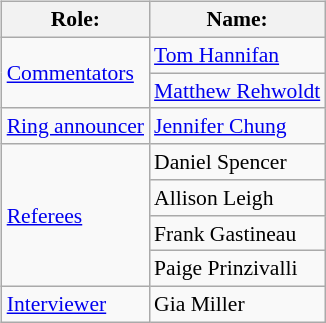<table class=wikitable style="font-size:90%; margin: 0.5em 0 0.5em 1em; float: right; clear: right;">
<tr>
<th>Role:</th>
<th>Name:</th>
</tr>
<tr>
<td rowspan=2><a href='#'>Commentators</a></td>
<td><a href='#'>Tom Hannifan</a></td>
</tr>
<tr>
<td><a href='#'>Matthew Rehwoldt</a></td>
</tr>
<tr>
<td><a href='#'>Ring announcer</a></td>
<td><a href='#'>Jennifer Chung</a></td>
</tr>
<tr>
<td rowspan=4><a href='#'>Referees</a></td>
<td>Daniel Spencer</td>
</tr>
<tr>
<td>Allison Leigh</td>
</tr>
<tr>
<td>Frank Gastineau</td>
</tr>
<tr>
<td>Paige Prinzivalli</td>
</tr>
<tr>
<td><a href='#'>Interviewer</a></td>
<td>Gia Miller</td>
</tr>
</table>
